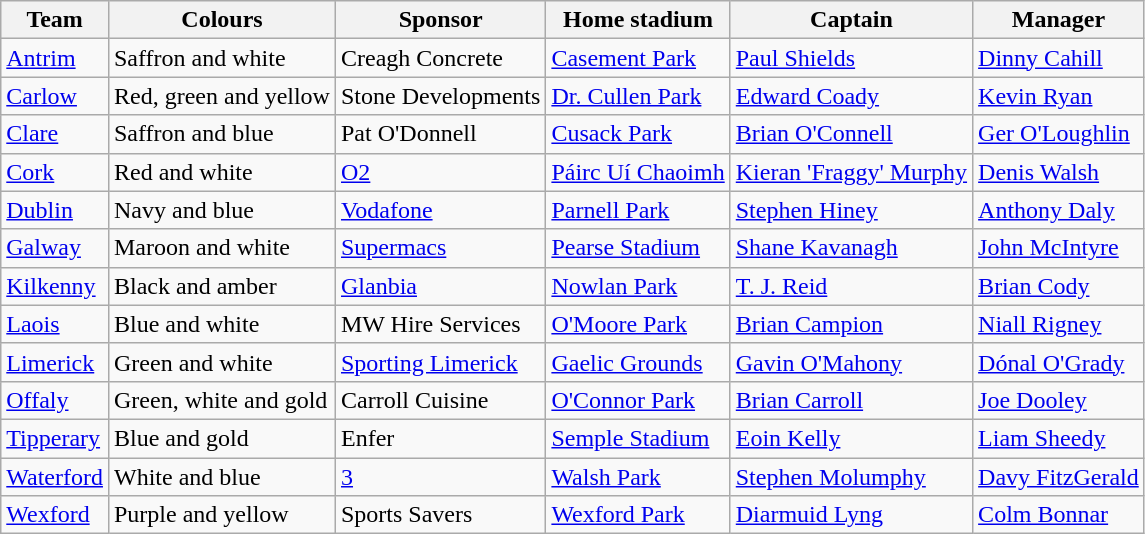<table class="wikitable">
<tr>
<th rowspan="2">Team</th>
<th rowspan="2">Colours</th>
<th rowspan="2">Sponsor</th>
<th rowspan="2">Home stadium</th>
<th rowspan="2">Captain</th>
<th rowspan="2">Manager</th>
</tr>
<tr>
</tr>
<tr>
<td><a href='#'>Antrim</a></td>
<td>Saffron and white</td>
<td>Creagh Concrete</td>
<td><a href='#'>Casement Park</a></td>
<td><a href='#'>Paul Shields</a></td>
<td><a href='#'>Dinny Cahill</a></td>
</tr>
<tr>
<td><a href='#'>Carlow</a></td>
<td>Red, green and yellow</td>
<td>Stone Developments</td>
<td><a href='#'>Dr. Cullen Park</a></td>
<td><a href='#'>Edward Coady</a></td>
<td><a href='#'>Kevin Ryan</a></td>
</tr>
<tr>
<td><a href='#'>Clare</a></td>
<td>Saffron and blue</td>
<td>Pat O'Donnell</td>
<td><a href='#'>Cusack Park</a></td>
<td><a href='#'>Brian O'Connell</a></td>
<td><a href='#'>Ger O'Loughlin</a></td>
</tr>
<tr>
<td><a href='#'>Cork</a></td>
<td>Red and white</td>
<td><a href='#'>O2</a></td>
<td><a href='#'>Páirc Uí Chaoimh</a></td>
<td><a href='#'>Kieran 'Fraggy' Murphy</a></td>
<td><a href='#'>Denis Walsh</a></td>
</tr>
<tr>
<td><a href='#'>Dublin</a></td>
<td>Navy and blue</td>
<td><a href='#'>Vodafone</a></td>
<td><a href='#'>Parnell Park</a></td>
<td><a href='#'>Stephen Hiney</a></td>
<td><a href='#'>Anthony Daly</a></td>
</tr>
<tr>
<td><a href='#'>Galway</a></td>
<td>Maroon and white</td>
<td><a href='#'>Supermacs</a></td>
<td><a href='#'>Pearse Stadium</a></td>
<td><a href='#'>Shane Kavanagh</a></td>
<td><a href='#'>John McIntyre</a></td>
</tr>
<tr>
<td><a href='#'>Kilkenny</a></td>
<td>Black and amber</td>
<td><a href='#'>Glanbia</a></td>
<td><a href='#'>Nowlan Park</a></td>
<td><a href='#'>T. J. Reid</a></td>
<td><a href='#'>Brian Cody</a></td>
</tr>
<tr>
<td><a href='#'>Laois</a></td>
<td>Blue and white</td>
<td>MW Hire Services</td>
<td><a href='#'>O'Moore Park</a></td>
<td><a href='#'>Brian Campion</a></td>
<td><a href='#'>Niall Rigney</a></td>
</tr>
<tr>
<td><a href='#'>Limerick</a></td>
<td>Green and white</td>
<td><a href='#'>Sporting Limerick</a></td>
<td><a href='#'>Gaelic Grounds</a></td>
<td><a href='#'>Gavin O'Mahony</a></td>
<td><a href='#'>Dónal O'Grady</a></td>
</tr>
<tr>
<td><a href='#'>Offaly</a></td>
<td>Green, white and gold</td>
<td>Carroll Cuisine</td>
<td><a href='#'>O'Connor Park</a></td>
<td><a href='#'>Brian Carroll</a></td>
<td><a href='#'>Joe Dooley</a></td>
</tr>
<tr>
<td><a href='#'>Tipperary</a></td>
<td>Blue and gold</td>
<td>Enfer</td>
<td><a href='#'>Semple Stadium</a></td>
<td><a href='#'>Eoin Kelly</a></td>
<td><a href='#'>Liam Sheedy</a></td>
</tr>
<tr>
<td><a href='#'>Waterford</a></td>
<td>White and blue</td>
<td><a href='#'>3</a></td>
<td><a href='#'>Walsh Park</a></td>
<td><a href='#'>Stephen Molumphy</a></td>
<td><a href='#'>Davy FitzGerald</a></td>
</tr>
<tr>
<td><a href='#'>Wexford</a></td>
<td>Purple and yellow</td>
<td>Sports Savers</td>
<td><a href='#'>Wexford Park</a></td>
<td><a href='#'>Diarmuid Lyng</a></td>
<td><a href='#'>Colm Bonnar</a></td>
</tr>
</table>
